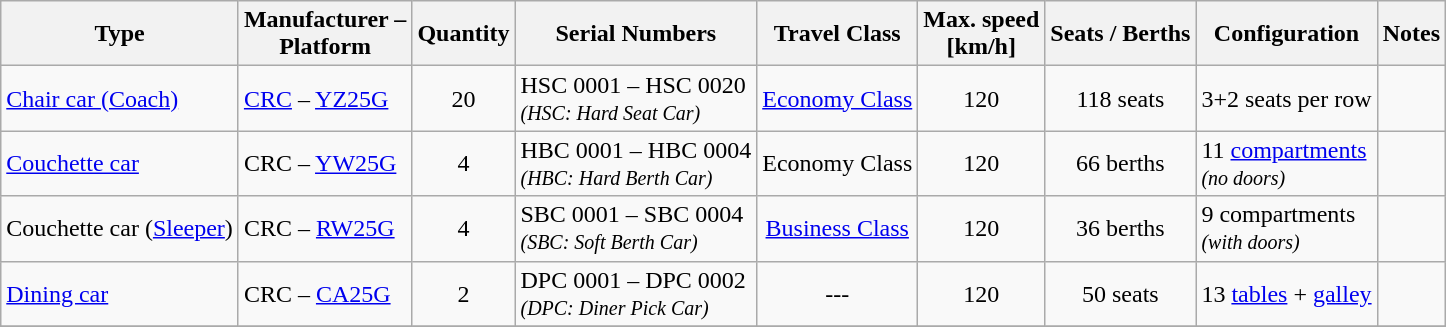<table class="wikitable">
<tr>
<th>Type</th>
<th>Manufacturer –<br>Platform</th>
<th>Quantity</th>
<th>Serial Numbers</th>
<th>Travel Class</th>
<th>Max. speed<br>[km/h]</th>
<th>Seats / Berths</th>
<th>Configuration</th>
<th>Notes</th>
</tr>
<tr>
<td><a href='#'>Chair car (Coach)</a></td>
<td><a href='#'>CRC</a> – <a href='#'>YZ25G</a></td>
<td align=center>20</td>
<td>HSC 0001 – HSC 0020<br><small><em>(HSC: Hard Seat Car)</em></small></td>
<td align=center><a href='#'>Economy Class</a></td>
<td align=center>120</td>
<td align=center>118 seats</td>
<td>3+2 seats per row</td>
<td></td>
</tr>
<tr>
<td><a href='#'>Couchette car</a></td>
<td>CRC – <a href='#'>YW25G</a></td>
<td align=center>4</td>
<td>HBC 0001 – HBC 0004<br><small><em>(HBC: Hard Berth Car)</em></small></td>
<td align=center>Economy Class</td>
<td align=center>120</td>
<td align=center>66 berths</td>
<td>11 <a href='#'>compartments</a><br><small><em>(no doors)</em></small></td>
<td></td>
</tr>
<tr>
<td>Couchette car (<a href='#'>Sleeper</a>)</td>
<td>CRC – <a href='#'>RW25G</a></td>
<td align=center>4</td>
<td>SBC 0001 – SBC 0004<br><small><em>(SBC: Soft Berth Car)</em></small></td>
<td align=center><a href='#'>Business Class</a></td>
<td align=center>120</td>
<td align=center>36 berths</td>
<td>9 compartments<br><small><em>(with doors)</em></small></td>
<td></td>
</tr>
<tr>
<td><a href='#'>Dining car</a></td>
<td>CRC – <a href='#'>CA25G</a></td>
<td align=center>2</td>
<td>DPC 0001 – DPC 0002<br><small><em>(DPC: Diner Pick Car)</em></small></td>
<td align=center>---</td>
<td align=center>120</td>
<td align=center>50 seats</td>
<td>13 <a href='#'>tables</a> + <a href='#'>galley</a></td>
<td></td>
</tr>
<tr>
</tr>
</table>
